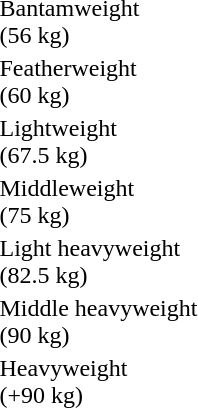<table>
<tr>
<td>Bantamweight<br>(56 kg)</td>
<td></td>
<td></td>
<td></td>
</tr>
<tr>
<td>Featherweight<br>(60 kg)</td>
<td></td>
<td></td>
<td></td>
</tr>
<tr>
<td>Lightweight<br>(67.5 kg)</td>
<td></td>
<td></td>
<td></td>
</tr>
<tr>
<td>Middleweight<br>(75 kg)</td>
<td></td>
<td></td>
<td></td>
</tr>
<tr>
<td>Light heavyweight<br>(82.5 kg)</td>
<td></td>
<td></td>
<td></td>
</tr>
<tr>
<td>Middle heavyweight<br>(90 kg)</td>
<td></td>
<td></td>
<td></td>
</tr>
<tr>
<td>Heavyweight<br>(+90 kg)</td>
<td></td>
<td></td>
<td></td>
</tr>
</table>
